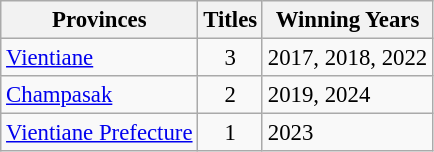<table class="wikitable" style="font-size: 95%;">
<tr>
<th bgcolor="#efefef">Provinces</th>
<th bgcolor="#efefef">Titles</th>
<th bgcolor="#efefef">Winning Years</th>
</tr>
<tr>
<td><a href='#'>Vientiane</a></td>
<td rowspan="1" align="center">3</td>
<td>2017, 2018, 2022</td>
</tr>
<tr>
<td><a href='#'>Champasak</a></td>
<td rowspan="1" align="center">2</td>
<td>2019, 2024</td>
</tr>
<tr>
<td><a href='#'>Vientiane Prefecture</a></td>
<td rowspan="1" align="center">1</td>
<td>2023</td>
</tr>
</table>
